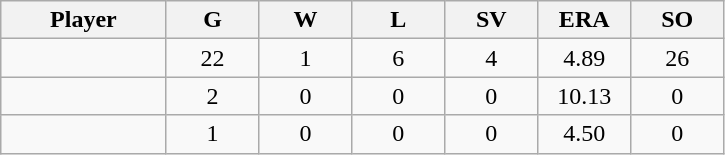<table class="wikitable sortable">
<tr>
<th bgcolor="#DDDDFF" width="16%">Player</th>
<th bgcolor="#DDDDFF" width="9%">G</th>
<th bgcolor="#DDDDFF" width="9%">W</th>
<th bgcolor="#DDDDFF" width="9%">L</th>
<th bgcolor="#DDDDFF" width="9%">SV</th>
<th bgcolor="#DDDDFF" width="9%">ERA</th>
<th bgcolor="#DDDDFF" width="9%">SO</th>
</tr>
<tr align="center">
<td></td>
<td>22</td>
<td>1</td>
<td>6</td>
<td>4</td>
<td>4.89</td>
<td>26</td>
</tr>
<tr align="center">
<td></td>
<td>2</td>
<td>0</td>
<td>0</td>
<td>0</td>
<td>10.13</td>
<td>0</td>
</tr>
<tr align="center">
<td></td>
<td>1</td>
<td>0</td>
<td>0</td>
<td>0</td>
<td>4.50</td>
<td>0</td>
</tr>
</table>
